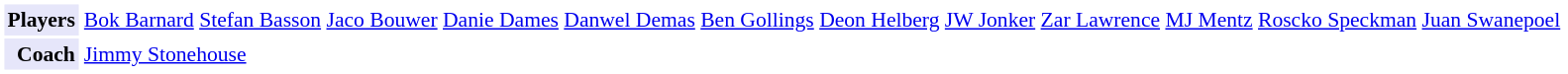<table cellpadding="2" style="border: 1px solid white; font-size:90%;">
<tr>
<td colspan="2" align="right" bgcolor="lavender"><strong>Players</strong></td>
<td align="left"><a href='#'>Bok Barnard</a> <a href='#'>Stefan Basson</a> <a href='#'>Jaco Bouwer</a> <a href='#'>Danie Dames</a> <a href='#'>Danwel Demas</a> <a href='#'>Ben Gollings</a> <a href='#'>Deon Helberg</a> <a href='#'>JW Jonker</a> <a href='#'>Zar Lawrence</a> <a href='#'>MJ Mentz</a> <a href='#'>Roscko Speckman</a> <a href='#'>Juan Swanepoel</a></td>
</tr>
<tr>
<td colspan="2" align="right" bgcolor="lavender"><strong>Coach</strong></td>
<td align="left"><a href='#'>Jimmy Stonehouse</a></td>
</tr>
</table>
